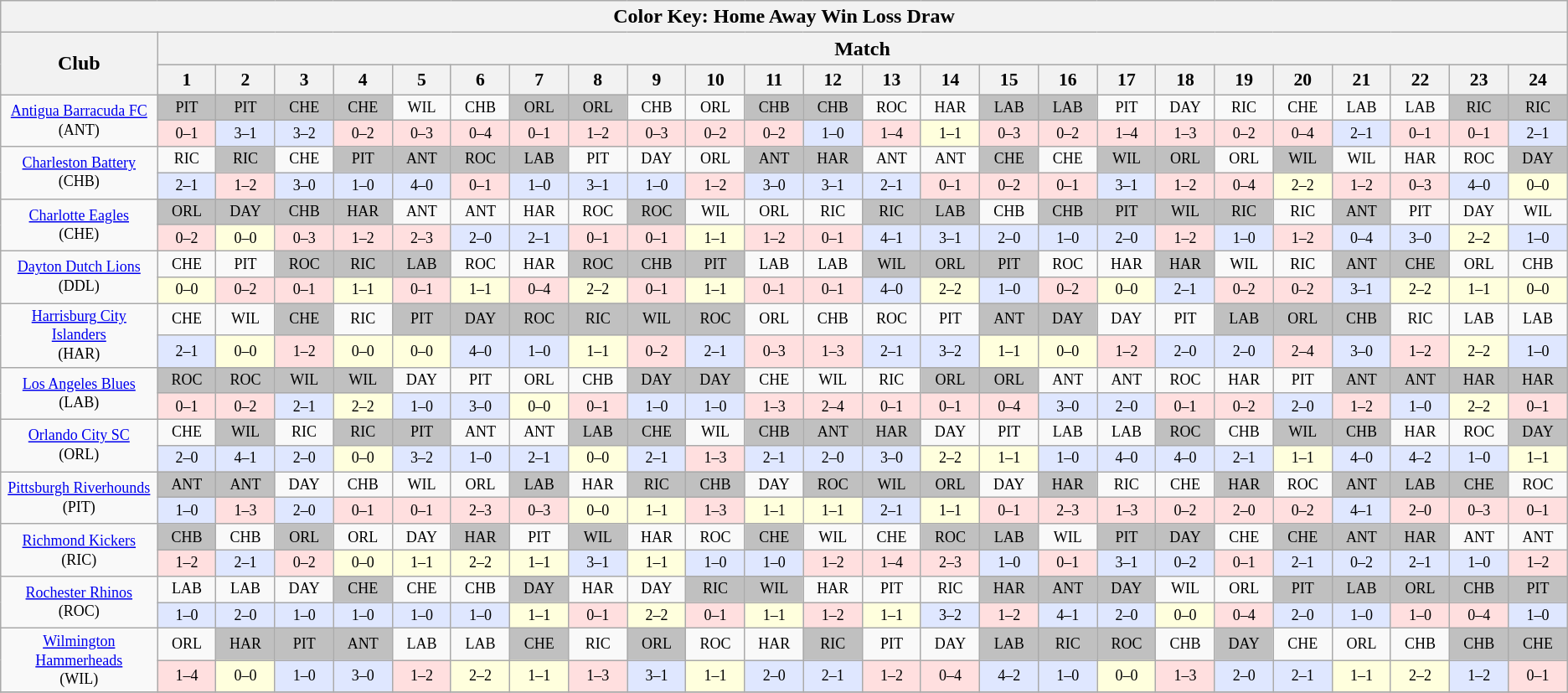<table class="wikitable" style="text-align:center;width=100%">
<tr>
<th colspan="30">Color Key: <span>Home</span>  <span>Away</span>  <span>Win</span>  <span>Loss</span>  <span>Draw</span> </th>
</tr>
<tr>
<th width="10%" rowspan="2">Club</th>
<th width="90%" colspan="24">Match</th>
</tr>
<tr style="background-color:#CCCCCC; font-size: 90%">
<th width="3.75%">1</th>
<th width="3.75%">2</th>
<th width="3.75%">3</th>
<th width="3.75%">4</th>
<th width="3.75%">5</th>
<th width="3.75%">6</th>
<th width="3.75%">7</th>
<th width="3.75%">8</th>
<th width="3.75%">9</th>
<th width="3.75%">10</th>
<th width="3.75%">11</th>
<th width="3.75%">12</th>
<th width="3.75%">13</th>
<th width="3.75%">14</th>
<th width="3.75%">15</th>
<th width="3.75%">16</th>
<th width="3.75%">17</th>
<th width="3.75%">18</th>
<th width="3.75%">19</th>
<th width="3.75%">20</th>
<th width="3.75%">21</th>
<th width="3.75%">22</th>
<th width="3.75%">23</th>
<th width="3.75%">24<br></th>
</tr>
<tr style="font-size: 75%">
<td rowspan="2"><a href='#'>Antigua Barracuda FC</a><br>(ANT)</td>
<td bgcolor=#C0C0C0>PIT</td>
<td bgcolor=#C0C0C0>PIT</td>
<td bgcolor=#C0C0C0>CHE</td>
<td bgcolor=#C0C0C0>CHE</td>
<td>WIL</td>
<td>CHB</td>
<td bgcolor=#C0C0C0>ORL</td>
<td bgcolor=#C0C0C0>ORL</td>
<td>CHB</td>
<td>ORL</td>
<td bgcolor=#C0C0C0>CHB</td>
<td bgcolor=#C0C0C0>CHB</td>
<td>ROC</td>
<td>HAR</td>
<td bgcolor=#C0C0C0>LAB</td>
<td bgcolor=#C0C0C0>LAB</td>
<td>PIT</td>
<td>DAY</td>
<td>RIC</td>
<td>CHE</td>
<td>LAB</td>
<td>LAB</td>
<td bgcolor=#C0C0C0>RIC</td>
<td bgcolor=#C0C0C0>RIC</td>
</tr>
<tr style="font-size: 75%">
<td bgcolor=#FFDFDF>0–1</td>
<td bgcolor=#DFE7FF>3–1</td>
<td bgcolor=#DFE7FF>3–2</td>
<td bgcolor=#FFDFDF>0–2</td>
<td bgcolor=#FFDFDF>0–3</td>
<td bgcolor=#FFDFDF>0–4</td>
<td bgcolor=#FFDFDF>0–1</td>
<td bgcolor=#FFDFDF>1–2</td>
<td bgcolor=#FFDFDF>0–3</td>
<td bgcolor=#FFDFDF>0–2</td>
<td bgcolor=#FFDFDF>0–2</td>
<td bgcolor=#DFE7FF>1–0</td>
<td bgcolor=#FFDFDF>1–4</td>
<td bgcolor=#FFFFDD>1–1</td>
<td bgcolor=#FFDFDF>0–3</td>
<td bgcolor=#FFDFDF>0–2</td>
<td bgcolor=#FFDFDF>1–4</td>
<td bgcolor=#FFDFDF>1–3</td>
<td bgcolor=#FFDFDF>0–2</td>
<td bgcolor=#FFDFDF>0–4</td>
<td bgcolor=#DFE7FF>2–1</td>
<td bgcolor=#FFDFDF>0–1</td>
<td bgcolor=#FFDFDF>0–1</td>
<td bgcolor=#DFE7FF>2–1</td>
</tr>
<tr style="font-size: 75%">
<td rowspan="2"><a href='#'>Charleston Battery</a><br>(CHB)</td>
<td>RIC</td>
<td bgcolor=#C0C0C0>RIC</td>
<td>CHE</td>
<td bgcolor=#C0C0C0>PIT</td>
<td bgcolor=#C0C0C0>ANT</td>
<td bgcolor=#C0C0C0>ROC</td>
<td bgcolor=#C0C0C0>LAB</td>
<td>PIT</td>
<td>DAY</td>
<td>ORL</td>
<td bgcolor=#C0C0C0>ANT</td>
<td bgcolor=#C0C0C0>HAR</td>
<td>ANT</td>
<td>ANT</td>
<td bgcolor=#C0C0C0>CHE</td>
<td>CHE</td>
<td bgcolor=#C0C0C0>WIL</td>
<td bgcolor=#C0C0C0>ORL</td>
<td>ORL</td>
<td bgcolor=#C0C0C0>WIL</td>
<td>WIL</td>
<td>HAR</td>
<td>ROC</td>
<td bgcolor=#C0C0C0>DAY</td>
</tr>
<tr style="font-size: 75%">
<td bgcolor=#DFE7FF>2–1</td>
<td bgcolor=#FFDFDF>1–2</td>
<td bgcolor=#DFE7FF>3–0</td>
<td bgcolor=#DFE7FF>1–0</td>
<td bgcolor=#DFE7FF>4–0</td>
<td bgcolor=#FFDFDF>0–1</td>
<td bgcolor=#DFE7FF>1–0</td>
<td bgcolor=#DFE7FF>3–1</td>
<td bgcolor=#DFE7FF>1–0</td>
<td bgcolor=#FFDFDF>1–2</td>
<td bgcolor=#DFE7FF>3–0</td>
<td bgcolor=#DFE7FF>3–1</td>
<td bgcolor=#DFE7FF>2–1</td>
<td bgcolor=#FFDFDF>0–1</td>
<td bgcolor=#FFDFDF>0–2</td>
<td bgcolor=#FFDFDF>0–1</td>
<td bgcolor=#DFE7FF>3–1</td>
<td bgcolor=#FFDFDF>1–2</td>
<td bgcolor=#FFDFDF>0–4</td>
<td bgcolor=#FFFFDD>2–2</td>
<td bgcolor=#FFDFDF>1–2</td>
<td bgcolor=#FFDFDF>0–3</td>
<td bgcolor=#DFE7FF>4–0</td>
<td bgcolor=#FFFFDD>0–0</td>
</tr>
<tr style="font-size: 75%">
<td rowspan="2"><a href='#'>Charlotte Eagles</a><br>(CHE)</td>
<td bgcolor=#C0C0C0>ORL</td>
<td bgcolor=#C0C0C0>DAY</td>
<td bgcolor=#C0C0C0>CHB</td>
<td bgcolor=#C0C0C0>HAR</td>
<td>ANT</td>
<td>ANT</td>
<td>HAR</td>
<td>ROC</td>
<td bgcolor=#C0C0C0>ROC</td>
<td>WIL</td>
<td>ORL</td>
<td>RIC</td>
<td bgcolor=#C0C0C0>RIC</td>
<td bgcolor=#C0C0C0>LAB</td>
<td>CHB</td>
<td bgcolor=#C0C0C0>CHB</td>
<td bgcolor=#C0C0C0>PIT</td>
<td bgcolor=#C0C0C0>WIL</td>
<td bgcolor=#C0C0C0>RIC</td>
<td>RIC</td>
<td bgcolor=#C0C0C0>ANT</td>
<td>PIT</td>
<td>DAY</td>
<td>WIL</td>
</tr>
<tr style="font-size: 75%">
<td bgcolor=#FFDFDF>0–2</td>
<td bgcolor=#FFFFDD>0–0</td>
<td bgcolor=#FFDFDF>0–3</td>
<td bgcolor=#FFDFDF>1–2</td>
<td bgcolor=#FFDFDF>2–3</td>
<td bgcolor=#DFE7FF>2–0</td>
<td bgcolor=#DFE7FF>2–1</td>
<td bgcolor=#FFDFDF>0–1</td>
<td bgcolor=#FFDFDF>0–1</td>
<td bgcolor=#FFFFDD>1–1</td>
<td bgcolor=#FFDFDF>1–2</td>
<td bgcolor=#FFDFDF>0–1</td>
<td bgcolor=#DFE7FF>4–1</td>
<td bgcolor=#DFE7FF>3–1</td>
<td bgcolor=#DFE7FF>2–0</td>
<td bgcolor=#DFE7FF>1–0</td>
<td bgcolor=#DFE7FF>2–0</td>
<td bgcolor=#FFDFDF>1–2</td>
<td bgcolor=#DFE7FF>1–0</td>
<td bgcolor=#FFDFDF>1–2</td>
<td bgcolor=#DFE7FF>0–4</td>
<td bgcolor=#DFE7FF>3–0</td>
<td bgcolor=#FFFFDD>2–2</td>
<td bgcolor=#DFE7FF>1–0</td>
</tr>
<tr style="font-size: 75%">
<td rowspan="2"><a href='#'>Dayton Dutch Lions</a><br>(DDL)</td>
<td>CHE</td>
<td>PIT</td>
<td bgcolor=#C0C0C0>ROC</td>
<td bgcolor=#C0C0C0>RIC</td>
<td bgcolor=#C0C0C0>LAB</td>
<td>ROC</td>
<td>HAR</td>
<td bgcolor=#C0C0C0>ROC</td>
<td bgcolor=#C0C0C0>CHB</td>
<td bgcolor=#C0C0C0>PIT</td>
<td>LAB</td>
<td>LAB</td>
<td bgcolor=#C0C0C0>WIL</td>
<td bgcolor=#C0C0C0>ORL</td>
<td bgcolor=#C0C0C0>PIT</td>
<td>ROC</td>
<td>HAR</td>
<td bgcolor=#C0C0C0>HAR</td>
<td>WIL</td>
<td>RIC</td>
<td bgcolor=#C0C0C0>ANT</td>
<td bgcolor=#C0C0C0>CHE</td>
<td>ORL</td>
<td>CHB</td>
</tr>
<tr style="font-size: 75%">
<td bgcolor=#FFFFDD>0–0</td>
<td bgcolor=#FFDFDF>0–2</td>
<td bgcolor=#FFDFDF>0–1</td>
<td bgcolor=#FFFFDD>1–1</td>
<td bgcolor=#FFDFDF>0–1</td>
<td bgcolor=#FFFFDD>1–1</td>
<td bgcolor=#FFDFDF>0–4</td>
<td bgcolor=#FFFFDD>2–2</td>
<td bgcolor=#FFDFDF>0–1</td>
<td bgcolor=#FFFFDD>1–1</td>
<td bgcolor=#FFDFDF>0–1</td>
<td bgcolor=#FFDFDF>0–1</td>
<td bgcolor=#DFE7FF>4–0</td>
<td bgcolor=#FFFFDD>2–2</td>
<td bgcolor=#DFE7FF>1–0</td>
<td bgcolor=#FFDFDF>0–2</td>
<td bgcolor=#FFFFDD>0–0</td>
<td bgcolor=#DFE7FF>2–1</td>
<td bgcolor=#FFDFDF>0–2</td>
<td bgcolor=#FFDFDF>0–2</td>
<td bgcolor=#DFE7FF>3–1</td>
<td bgcolor=#FFFFDD>2–2</td>
<td bgcolor=#FFFFDD>1–1</td>
<td bgcolor=#FFFFDD>0–0</td>
</tr>
<tr style="font-size: 75%">
<td rowspan="2"><a href='#'>Harrisburg City Islanders</a><br>(HAR)</td>
<td>CHE</td>
<td>WIL</td>
<td bgcolor=#C0C0C0>CHE</td>
<td>RIC</td>
<td bgcolor=#C0C0C0>PIT</td>
<td bgcolor=#C0C0C0>DAY</td>
<td bgcolor=#C0C0C0>ROC</td>
<td bgcolor=#C0C0C0>RIC</td>
<td bgcolor=#C0C0C0>WIL</td>
<td bgcolor=#C0C0C0>ROC</td>
<td>ORL</td>
<td>CHB</td>
<td>ROC</td>
<td>PIT</td>
<td bgcolor=#C0C0C0>ANT</td>
<td bgcolor=#C0C0C0>DAY</td>
<td>DAY</td>
<td>PIT</td>
<td bgcolor=#C0C0C0>LAB</td>
<td bgcolor=#C0C0C0>ORL</td>
<td bgcolor=#C0C0C0>CHB</td>
<td>RIC</td>
<td>LAB</td>
<td>LAB</td>
</tr>
<tr style="font-size: 75%">
<td bgcolor=#DFE7FF>2–1</td>
<td bgcolor=#FFFFDD>0–0</td>
<td bgcolor=#FFDFDF>1–2</td>
<td bgcolor=#FFFFDD>0–0</td>
<td bgcolor=#FFFFDD>0–0</td>
<td bgcolor=#DFE7FF>4–0</td>
<td bgcolor=#DFE7FF>1–0</td>
<td bgcolor=#FFFFDD>1–1</td>
<td bgcolor=#FFDFDF>0–2</td>
<td bgcolor=#DFE7FF>2–1</td>
<td bgcolor=#FFDFDF>0–3</td>
<td bgcolor=#FFDFDF>1–3</td>
<td bgcolor=#DFE7FF>2–1</td>
<td bgcolor=#DFE7FF>3–2</td>
<td bgcolor=#FFFFDD>1–1</td>
<td bgcolor=#FFFFDD>0–0</td>
<td bgcolor=#FFDFDF>1–2</td>
<td bgcolor=#DFE7FF>2–0</td>
<td bgcolor=#DFE7FF>2–0</td>
<td bgcolor=#FFDFDF>2–4</td>
<td bgcolor=#DFE7FF>3–0</td>
<td bgcolor=#FFDFDF>1–2</td>
<td bgcolor=#FFFFDD>2–2</td>
<td bgcolor=#DFE7FF>1–0</td>
</tr>
<tr style="font-size: 75%">
<td rowspan="2"><a href='#'>Los Angeles Blues</a><br>(LAB)</td>
<td bgcolor=#C0C0C0>ROC</td>
<td bgcolor=#C0C0C0>ROC</td>
<td bgcolor=#C0C0C0>WIL</td>
<td bgcolor=#C0C0C0>WIL</td>
<td>DAY</td>
<td>PIT</td>
<td>ORL</td>
<td>CHB</td>
<td bgcolor=#C0C0C0>DAY</td>
<td bgcolor=#C0C0C0>DAY</td>
<td>CHE</td>
<td>WIL</td>
<td>RIC</td>
<td bgcolor=#C0C0C0>ORL</td>
<td bgcolor=#C0C0C0>ORL</td>
<td>ANT</td>
<td>ANT</td>
<td>ROC</td>
<td>HAR</td>
<td>PIT</td>
<td bgcolor=#C0C0C0>ANT</td>
<td bgcolor=#C0C0C0>ANT</td>
<td bgcolor=#C0C0C0>HAR</td>
<td bgcolor=#C0C0C0>HAR</td>
</tr>
<tr style="font-size: 75%">
<td bgcolor=#FFDFDF>0–1</td>
<td bgcolor=#FFDFDF>0–2</td>
<td bgcolor=#DFE7FF>2–1</td>
<td bgcolor=#FFFFDD>2–2</td>
<td bgcolor=#DFE7FF>1–0</td>
<td bgcolor=#DFE7FF>3–0</td>
<td bgcolor=#FFFFDD>0–0</td>
<td bgcolor=#FFDFDF>0–1</td>
<td bgcolor=#DFE7FF>1–0</td>
<td bgcolor=#DFE7FF>1–0</td>
<td bgcolor=#FFDFDF>1–3</td>
<td bgcolor=#FFDFDF>2–4</td>
<td bgcolor=#FFDFDF>0–1</td>
<td bgcolor=#FFDFDF>0–1</td>
<td bgcolor=#FFDFDF>0–4</td>
<td bgcolor=#DFE7FF>3–0</td>
<td bgcolor=#DFE7FF>2–0</td>
<td bgcolor=#FFDFDF>0–1</td>
<td bgcolor=#FFDFDF>0–2</td>
<td bgcolor=#DFE7FF>2–0</td>
<td bgcolor=#FFDFDF>1–2</td>
<td bgcolor=#DFE7FF>1–0</td>
<td bgcolor=#FFFFDD>2–2</td>
<td bgcolor=#FFDFDF>0–1</td>
</tr>
<tr style="font-size: 75%">
<td rowspan="2"><a href='#'>Orlando City SC</a><br>(ORL)</td>
<td>CHE</td>
<td bgcolor=#C0C0C0>WIL</td>
<td>RIC</td>
<td bgcolor=#C0C0C0>RIC</td>
<td bgcolor=#C0C0C0>PIT</td>
<td>ANT</td>
<td>ANT</td>
<td bgcolor=#C0C0C0>LAB</td>
<td bgcolor=#C0C0C0>CHE</td>
<td>WIL</td>
<td bgcolor=#C0C0C0>CHB</td>
<td bgcolor=#C0C0C0>ANT</td>
<td bgcolor=#C0C0C0>HAR</td>
<td>DAY</td>
<td>PIT</td>
<td>LAB</td>
<td>LAB</td>
<td bgcolor=#C0C0C0>ROC</td>
<td>CHB</td>
<td bgcolor=#C0C0C0>WIL</td>
<td bgcolor=#C0C0C0>CHB</td>
<td>HAR</td>
<td>ROC</td>
<td bgcolor=#C0C0C0>DAY</td>
</tr>
<tr style="font-size: 75%">
<td bgcolor=#DFE7FF>2–0</td>
<td bgcolor=#DFE7FF>4–1</td>
<td bgcolor=#DFE7FF>2–0</td>
<td bgcolor=#FFFFDD>0–0</td>
<td bgcolor=#DFE7FF>3–2</td>
<td bgcolor=#DFE7FF>1–0</td>
<td bgcolor=#DFE7FF>2–1</td>
<td bgcolor=#FFFFDD>0–0</td>
<td bgcolor=#DFE7FF>2–1</td>
<td bgcolor=#FFDFDF>1–3</td>
<td bgcolor=#DFE7FF>2–1</td>
<td bgcolor=#DFE7FF>2–0</td>
<td bgcolor=#DFE7FF>3–0</td>
<td bgcolor=#FFFFDD>2–2</td>
<td bgcolor=#FFFFDD>1–1</td>
<td bgcolor=#DFE7FF>1–0</td>
<td bgcolor=#DFE7FF>4–0</td>
<td bgcolor=#DFE7FF>4–0</td>
<td bgcolor=#DFE7FF>2–1</td>
<td bgcolor=#FFFFDD>1–1</td>
<td bgcolor=#DFE7FF>4–0</td>
<td bgcolor=#DFE7FF>4–2</td>
<td bgcolor=#DFE7FF>1–0</td>
<td bgcolor=#FFFFDD>1–1</td>
</tr>
<tr style="font-size: 75%">
<td rowspan="2"><a href='#'>Pittsburgh Riverhounds</a><br>(PIT)</td>
<td bgcolor=#C0C0C0>ANT</td>
<td bgcolor=#C0C0C0>ANT</td>
<td>DAY</td>
<td>CHB</td>
<td>WIL</td>
<td>ORL</td>
<td bgcolor=#C0C0C0>LAB</td>
<td>HAR</td>
<td bgcolor=#C0C0C0>RIC</td>
<td bgcolor=#C0C0C0>CHB</td>
<td>DAY</td>
<td bgcolor=#C0C0C0>ROC</td>
<td bgcolor=#C0C0C0>WIL</td>
<td bgcolor=#C0C0C0>ORL</td>
<td>DAY</td>
<td bgcolor=#C0C0C0>HAR</td>
<td>RIC</td>
<td>CHE</td>
<td bgcolor=#C0C0C0>HAR</td>
<td>ROC</td>
<td bgcolor=#C0C0C0>ANT</td>
<td bgcolor=#C0C0C0>LAB</td>
<td bgcolor=#C0C0C0>CHE</td>
<td>ROC</td>
</tr>
<tr style="font-size: 75%">
<td bgcolor=#DFE7FF>1–0</td>
<td bgcolor=#FFDFDF>1–3</td>
<td bgcolor=#DFE7FF>2–0</td>
<td bgcolor=#FFDFDF>0–1</td>
<td bgcolor=#FFDFDF>0–1</td>
<td bgcolor=#FFDFDF>2–3</td>
<td bgcolor=#FFDFDF>0–3</td>
<td bgcolor=#FFFFDD>0–0</td>
<td bgcolor=#FFFFDD>1–1</td>
<td bgcolor=#FFDFDF>1–3</td>
<td bgcolor=#FFFFDD>1–1</td>
<td bgcolor=#FFFFDD>1–1</td>
<td bgcolor=#DFE7FF>2–1</td>
<td bgcolor=#FFFFDD>1–1</td>
<td bgcolor=#FFDFDF>0–1</td>
<td bgcolor=#FFDFDF>2–3</td>
<td bgcolor=#FFDFDF>1–3</td>
<td bgcolor=#FFDFDF>0–2</td>
<td bgcolor=#FFDFDF>2–0</td>
<td bgcolor=#FFDFDF>0–2</td>
<td bgcolor=#DFE7FF>4–1</td>
<td bgcolor=#FFDFDF>2–0</td>
<td bgcolor=#FFDFDF>0–3</td>
<td bgcolor=#FFDFDF>0–1</td>
</tr>
<tr style="font-size: 75%">
<td rowspan="2"><a href='#'>Richmond Kickers</a><br>(RIC)</td>
<td bgcolor=#C0C0C0>CHB</td>
<td>CHB</td>
<td bgcolor=#C0C0C0>ORL</td>
<td>ORL</td>
<td>DAY</td>
<td bgcolor=#C0C0C0>HAR</td>
<td>PIT</td>
<td bgcolor=#C0C0C0>WIL</td>
<td>HAR</td>
<td>ROC</td>
<td bgcolor=#C0C0C0>CHE</td>
<td>WIL</td>
<td>CHE</td>
<td bgcolor=#C0C0C0>ROC</td>
<td bgcolor=#C0C0C0>LAB</td>
<td>WIL</td>
<td bgcolor=#C0C0C0>PIT</td>
<td bgcolor=#C0C0C0>DAY</td>
<td>CHE</td>
<td bgcolor=#C0C0C0>CHE</td>
<td bgcolor=#C0C0C0>ANT</td>
<td bgcolor=#C0C0C0>HAR</td>
<td>ANT</td>
<td>ANT</td>
</tr>
<tr style="font-size: 75%">
<td bgcolor=#FFDFDF>1–2</td>
<td bgcolor=#DFE7FF>2–1</td>
<td bgcolor=#FFDFDF>0–2</td>
<td bgcolor=#FFFFDD>0–0</td>
<td bgcolor=#FFFFDD>1–1</td>
<td bgcolor=#FFFFDD>2–2</td>
<td bgcolor=#FFFFDD>1–1</td>
<td bgcolor=#DFE7FF>3–1</td>
<td bgcolor=#FFFFDD>1–1</td>
<td bgcolor=#DFE7FF>1–0</td>
<td bgcolor=#DFE7FF>1–0</td>
<td bgcolor=#FFDFDF>1–2</td>
<td bgcolor=#FFDFDF>1–4</td>
<td bgcolor=#FFDFDF>2–3</td>
<td bgcolor=#DFE7FF>1–0</td>
<td bgcolor=#FFDFDF>0–1</td>
<td bgcolor=#DFE7FF>3–1</td>
<td bgcolor=#DFE7FF>0–2</td>
<td bgcolor=#FFDFDF>0–1</td>
<td bgcolor=#DFE7FF>2–1</td>
<td bgcolor=#DFE7FF>0–2</td>
<td bgcolor=#DFE7FF>2–1</td>
<td bgcolor=#DFE7FF>1–0</td>
<td bgcolor=#FFDFDF>1–2</td>
</tr>
<tr style="font-size: 75%">
<td rowspan="2"><a href='#'>Rochester Rhinos</a><br>(ROC)</td>
<td>LAB</td>
<td>LAB</td>
<td>DAY</td>
<td bgcolor=#C0C0C0>CHE</td>
<td>CHE</td>
<td>CHB</td>
<td bgcolor=#C0C0C0>DAY</td>
<td>HAR</td>
<td>DAY</td>
<td bgcolor=#C0C0C0>RIC</td>
<td bgcolor=#C0C0C0>WIL</td>
<td>HAR</td>
<td>PIT</td>
<td>RIC</td>
<td bgcolor=#C0C0C0>HAR</td>
<td bgcolor=#C0C0C0>ANT</td>
<td bgcolor=#C0C0C0>DAY</td>
<td>WIL</td>
<td>ORL</td>
<td bgcolor=#C0C0C0>PIT</td>
<td bgcolor=#C0C0C0>LAB</td>
<td bgcolor=#C0C0C0>ORL</td>
<td bgcolor=#C0C0C0>CHB</td>
<td bgcolor=#C0C0C0>PIT</td>
</tr>
<tr style="font-size: 75%">
<td bgcolor=#DFE7FF>1–0</td>
<td bgcolor=#DFE7FF>2–0</td>
<td bgcolor=#DFE7FF>1–0</td>
<td bgcolor=#DFE7FF>1–0</td>
<td bgcolor=#DFE7FF>1–0</td>
<td bgcolor=#DFE7FF>1–0</td>
<td bgcolor=#FFFFDD>1–1</td>
<td bgcolor=#FFDFDF>0–1</td>
<td bgcolor=#FFFFDD>2–2</td>
<td bgcolor=#FFDFDF>0–1</td>
<td bgcolor=#FFFFDD>1–1</td>
<td bgcolor=#FFDFDF>1–2</td>
<td bgcolor=#FFFFDD>1–1</td>
<td bgcolor=#DFE7FF>3–2</td>
<td bgcolor=#FFDFDF>1–2</td>
<td bgcolor=#DFE7FF>4–1</td>
<td bgcolor=#DFE7FF>2–0</td>
<td bgcolor=#FFFFDD>0–0</td>
<td bgcolor=#FFDFDF>0–4</td>
<td bgcolor=#DFE7FF>2–0</td>
<td bgcolor=#DFE7FF>1–0</td>
<td bgcolor=#FFDFDF>1–0</td>
<td bgcolor=#FFDFDF>0–4</td>
<td bgcolor=#DFE7FF>1–0</td>
</tr>
<tr style="font-size: 75%">
<td rowspan="2"><a href='#'>Wilmington Hammerheads</a><br>(WIL)</td>
<td>ORL</td>
<td bgcolor=#C0C0C0>HAR</td>
<td bgcolor=#C0C0C0>PIT</td>
<td bgcolor=#C0C0C0>ANT</td>
<td>LAB</td>
<td>LAB</td>
<td bgcolor=#C0C0C0>CHE</td>
<td>RIC</td>
<td bgcolor=#C0C0C0>ORL</td>
<td>ROC</td>
<td>HAR</td>
<td bgcolor=#C0C0C0>RIC</td>
<td>PIT</td>
<td>DAY</td>
<td bgcolor=#C0C0C0>LAB</td>
<td bgcolor=#C0C0C0>RIC</td>
<td bgcolor=#C0C0C0>ROC</td>
<td>CHB</td>
<td bgcolor=#C0C0C0>DAY</td>
<td>CHE</td>
<td>ORL</td>
<td>CHB</td>
<td bgcolor=#C0C0C0>CHB</td>
<td bgcolor=#C0C0C0>CHE</td>
</tr>
<tr style="font-size: 75%">
<td bgcolor=#FFDFDF>1–4</td>
<td bgcolor=#FFFFDD>0–0</td>
<td bgcolor=#DFE7FF>1–0</td>
<td bgcolor=#DFE7FF>3–0</td>
<td bgcolor=#FFDFDF>1–2</td>
<td bgcolor=#FFFFDD>2–2</td>
<td bgcolor=#FFFFDD>1–1</td>
<td bgcolor=#FFDFDF>1–3</td>
<td bgcolor=#DFE7FF>3–1</td>
<td bgcolor=#FFFFDD>1–1</td>
<td bgcolor=#DFE7FF>2–0</td>
<td bgcolor=#DFE7FF>2–1</td>
<td bgcolor=#FFDFDF>1–2</td>
<td bgcolor=#FFDFDF>0–4</td>
<td bgcolor=#DFE7FF>4–2</td>
<td bgcolor=#DFE7FF>1–0</td>
<td bgcolor=#FFFFDD>0–0</td>
<td bgcolor=#FFDFDF>1–3</td>
<td bgcolor=#DFE7FF>2–0</td>
<td bgcolor=#DFE7FF>2–1</td>
<td bgcolor=#FFFFDD>1–1</td>
<td bgcolor=#FFFFDD>2–2</td>
<td bgcolor=#DFE7FF>1–2</td>
<td bgcolor=#FFDFDF>0–1</td>
</tr>
<tr style="font-size: 75%">
</tr>
</table>
